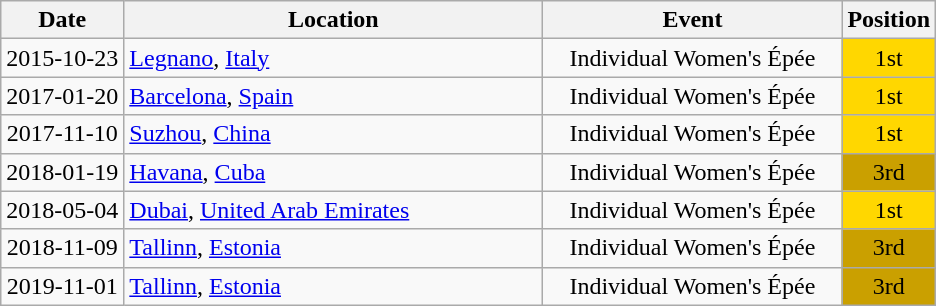<table class="wikitable" style="text-align:center;">
<tr>
<th>Date</th>
<th style="width:17em">Location</th>
<th style="width:12em">Event</th>
<th>Position</th>
</tr>
<tr>
<td>2015-10-23</td>
<td rowspan="1" align="left"> <a href='#'>Legnano</a>, <a href='#'>Italy</a></td>
<td>Individual Women's Épée</td>
<td bgcolor="gold">1st</td>
</tr>
<tr>
<td>2017-01-20</td>
<td rowspan="1" align="left"> <a href='#'>Barcelona</a>, <a href='#'>Spain</a></td>
<td>Individual Women's Épée</td>
<td bgcolor="gold">1st</td>
</tr>
<tr>
<td>2017-11-10</td>
<td rowspan="1" align="left"> <a href='#'>Suzhou</a>, <a href='#'>China</a></td>
<td>Individual Women's Épée</td>
<td bgcolor="gold">1st</td>
</tr>
<tr>
<td>2018-01-19</td>
<td rowspan="1" align="left"> <a href='#'>Havana</a>, <a href='#'>Cuba</a></td>
<td>Individual Women's Épée</td>
<td bgcolor="caramel">3rd</td>
</tr>
<tr>
<td>2018-05-04</td>
<td rowspan="1" align="left"> <a href='#'>Dubai</a>, <a href='#'>United Arab Emirates</a></td>
<td>Individual Women's Épée</td>
<td bgcolor="gold">1st</td>
</tr>
<tr>
<td>2018-11-09</td>
<td rowspan="1" align="left"> <a href='#'>Tallinn</a>, <a href='#'>Estonia</a></td>
<td>Individual Women's Épée</td>
<td bgcolor="caramel">3rd</td>
</tr>
<tr>
<td>2019-11-01</td>
<td rowspan="1" align="left"> <a href='#'>Tallinn</a>, <a href='#'>Estonia</a></td>
<td>Individual Women's Épée</td>
<td bgcolor="caramel">3rd</td>
</tr>
</table>
